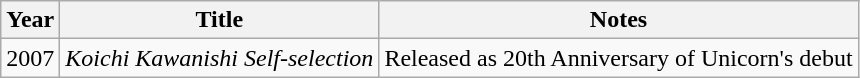<table class="wikitable">
<tr>
<th>Year</th>
<th>Title</th>
<th>Notes</th>
</tr>
<tr>
<td>2007</td>
<td><em>Koichi Kawanishi Self-selection</em></td>
<td>Released as 20th Anniversary of Unicorn's debut</td>
</tr>
</table>
